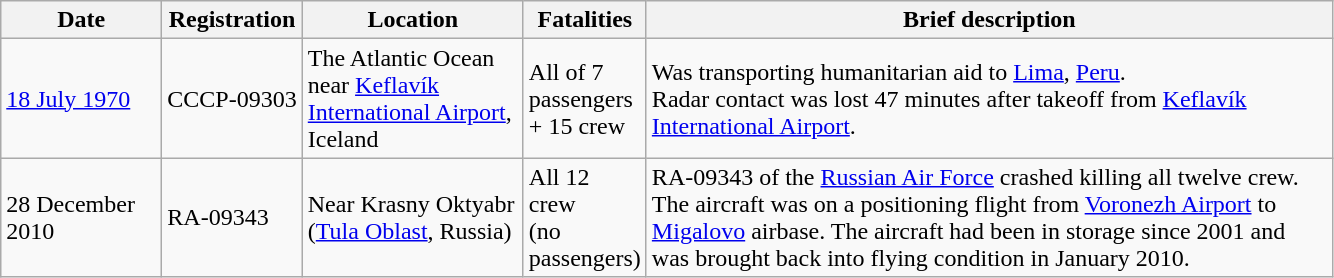<table class="wikitable">
<tr>
<th style="width:100px;">Date</th>
<th width="75">Registration</th>
<th style="width:140px;">Location</th>
<th width="50">Fatalities</th>
<th style="width:450px;">Brief description</th>
</tr>
<tr>
<td><a href='#'>18 July 1970</a></td>
<td>СССР-09303</td>
<td>The Atlantic Ocean near <a href='#'>Keflavík International Airport</a>, Iceland</td>
<td>All of 7 passengers + 15 crew</td>
<td>Was transporting humanitarian aid to <a href='#'>Lima</a>, <a href='#'>Peru</a>.<br>Radar contact was lost 47 minutes after takeoff from <a href='#'>Keflavík International Airport</a>.</td>
</tr>
<tr>
<td>28 December 2010</td>
<td>RA-09343</td>
<td>Near Krasny Oktyabr (<a href='#'>Tula Oblast</a>, Russia)</td>
<td>All 12 crew<br>(no passengers)</td>
<td>RA-09343 of the <a href='#'>Russian Air Force</a> crashed killing all twelve crew. The aircraft was on a positioning flight from <a href='#'>Voronezh Airport</a> to <a href='#'>Migalovo</a> airbase. The aircraft had been in storage since 2001 and was brought back into flying condition in January 2010.</td>
</tr>
</table>
